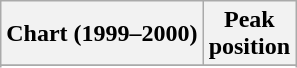<table class="wikitable sortable">
<tr>
<th>Chart (1999–2000)</th>
<th>Peak<br>position</th>
</tr>
<tr>
</tr>
<tr>
</tr>
<tr>
</tr>
</table>
